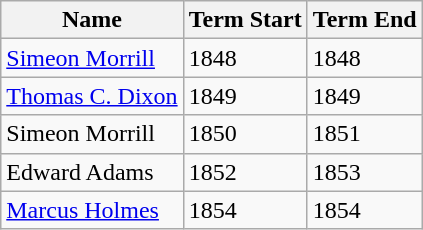<table class="wikitable">
<tr>
<th>Name</th>
<th>Term Start</th>
<th>Term End</th>
</tr>
<tr>
<td><a href='#'>Simeon Morrill</a></td>
<td>1848</td>
<td>1848</td>
</tr>
<tr>
<td><a href='#'>Thomas C. Dixon</a></td>
<td>1849</td>
<td>1849</td>
</tr>
<tr>
<td>Simeon Morrill</td>
<td>1850</td>
<td>1851</td>
</tr>
<tr>
<td>Edward Adams</td>
<td>1852</td>
<td>1853</td>
</tr>
<tr>
<td><a href='#'>Marcus Holmes</a></td>
<td>1854</td>
<td>1854</td>
</tr>
</table>
